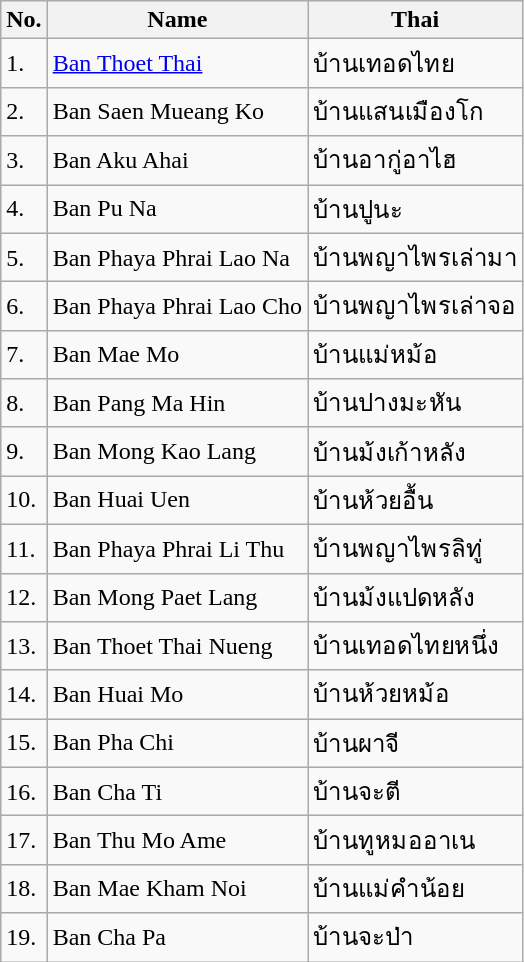<table class="wikitable sortable">
<tr>
<th>No.</th>
<th>Name</th>
<th>Thai</th>
</tr>
<tr>
<td>1.</td>
<td><a href='#'>Ban Thoet Thai</a></td>
<td>บ้านเทอดไทย</td>
</tr>
<tr>
<td>2.</td>
<td>Ban Saen Mueang Ko</td>
<td>บ้านแสนเมืองโก</td>
</tr>
<tr>
<td>3.</td>
<td>Ban Aku Ahai</td>
<td>บ้านอากู่อาไฮ</td>
</tr>
<tr>
<td>4.</td>
<td>Ban Pu Na</td>
<td>บ้านปูนะ</td>
</tr>
<tr>
<td>5.</td>
<td>Ban Phaya Phrai Lao Na</td>
<td>บ้านพญาไพรเล่ามา</td>
</tr>
<tr>
<td>6.</td>
<td>Ban Phaya Phrai Lao Cho</td>
<td>บ้านพญาไพรเล่าจอ</td>
</tr>
<tr>
<td>7.</td>
<td>Ban Mae Mo</td>
<td>บ้านแม่หม้อ</td>
</tr>
<tr>
<td>8.</td>
<td>Ban Pang Ma Hin</td>
<td>บ้านปางมะหัน</td>
</tr>
<tr>
<td>9.</td>
<td>Ban Mong Kao Lang</td>
<td>บ้านม้งเก้าหลัง</td>
</tr>
<tr>
<td>10.</td>
<td>Ban Huai Uen</td>
<td>บ้านห้วยอื้น</td>
</tr>
<tr>
<td>11.</td>
<td>Ban Phaya Phrai Li Thu</td>
<td>บ้านพญาไพรลิทู่</td>
</tr>
<tr>
<td>12.</td>
<td>Ban Mong Paet Lang</td>
<td>บ้านม้งแปดหลัง</td>
</tr>
<tr>
<td>13.</td>
<td>Ban Thoet Thai Nueng</td>
<td>บ้านเทอดไทยหนึ่ง</td>
</tr>
<tr>
<td>14.</td>
<td>Ban Huai Mo</td>
<td>บ้านห้วยหม้อ</td>
</tr>
<tr>
<td>15.</td>
<td>Ban Pha Chi</td>
<td>บ้านผาจี</td>
</tr>
<tr>
<td>16.</td>
<td>Ban Cha Ti</td>
<td>บ้านจะตี</td>
</tr>
<tr>
<td>17.</td>
<td>Ban Thu Mo Ame</td>
<td>บ้านทูหมออาเน</td>
</tr>
<tr>
<td>18.</td>
<td>Ban Mae Kham Noi</td>
<td>บ้านแม่คำน้อย</td>
</tr>
<tr>
<td>19.</td>
<td>Ban Cha Pa</td>
<td>บ้านจะป่า</td>
</tr>
</table>
